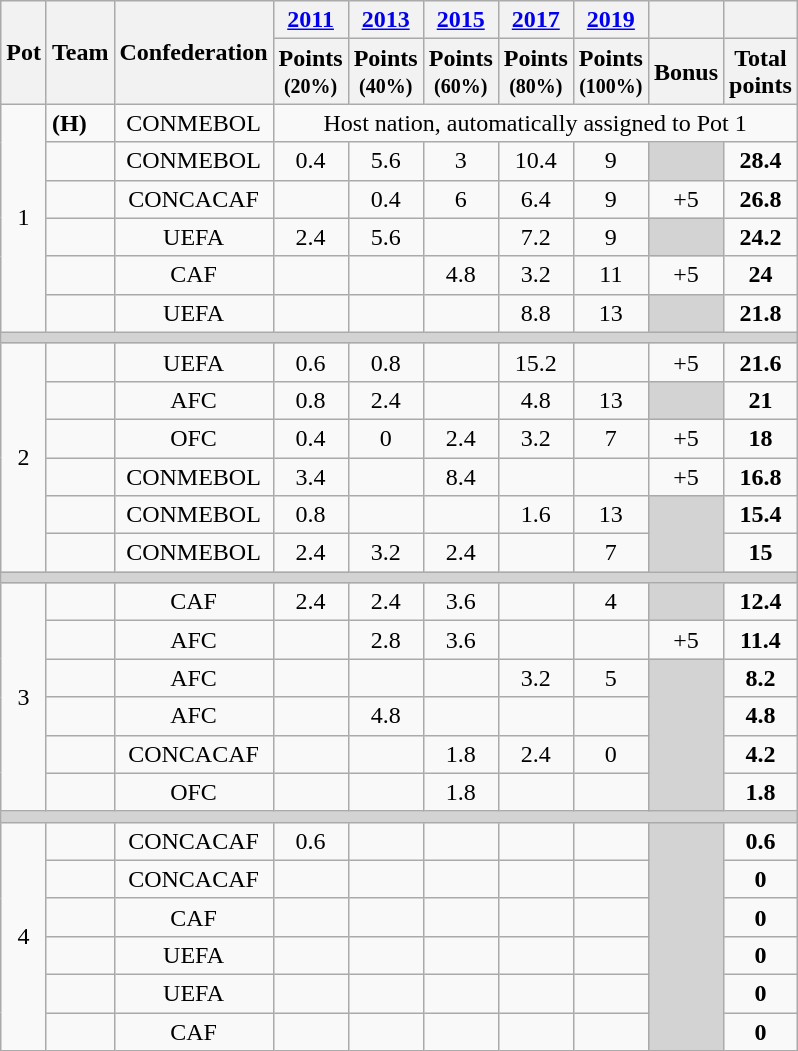<table class="wikitable" style="text-align:center">
<tr>
<th rowspan=2>Pot</th>
<th rowspan=2>Team</th>
<th rowspan=2>Confederation</th>
<th><a href='#'>2011</a></th>
<th><a href='#'>2013</a></th>
<th><a href='#'>2015</a></th>
<th><a href='#'>2017</a></th>
<th><a href='#'>2019</a></th>
<th></th>
<th></th>
</tr>
<tr>
<th>Points<br><small>(20%)</small></th>
<th>Points<br><small>(40%)</small></th>
<th>Points<br><small>(60%)</small></th>
<th>Points<br><small>(80%)</small></th>
<th>Points<br><small>(100%)</small></th>
<th>Bonus<br></th>
<th>Total<br>points</th>
</tr>
<tr>
<td rowspan=6>1</td>
<td align=left> <strong>(H)</strong></td>
<td>CONMEBOL</td>
<td colspan=7>Host nation, automatically assigned to Pot 1</td>
</tr>
<tr>
<td align=left></td>
<td>CONMEBOL</td>
<td>0.4</td>
<td>5.6</td>
<td>3</td>
<td>10.4</td>
<td>9</td>
<td bgcolor=lightgrey></td>
<td><strong>28.4</strong></td>
</tr>
<tr>
<td align=left></td>
<td>CONCACAF</td>
<td></td>
<td>0.4</td>
<td>6</td>
<td>6.4</td>
<td>9</td>
<td>+5</td>
<td><strong>26.8</strong></td>
</tr>
<tr>
<td align=left></td>
<td>UEFA</td>
<td>2.4</td>
<td>5.6</td>
<td></td>
<td>7.2</td>
<td>9</td>
<td bgcolor=lightgrey></td>
<td><strong>24.2</strong></td>
</tr>
<tr>
<td align=left></td>
<td>CAF</td>
<td></td>
<td></td>
<td>4.8</td>
<td>3.2</td>
<td>11</td>
<td>+5</td>
<td><strong>24</strong></td>
</tr>
<tr>
<td align=left></td>
<td>UEFA</td>
<td></td>
<td></td>
<td></td>
<td>8.8</td>
<td>13</td>
<td bgcolor=lightgrey></td>
<td><strong>21.8</strong></td>
</tr>
<tr>
<td colspan=14 bgcolor=lightgrey></td>
</tr>
<tr>
<td rowspan=6>2</td>
<td align=left></td>
<td>UEFA</td>
<td>0.6</td>
<td>0.8</td>
<td></td>
<td>15.2</td>
<td></td>
<td>+5</td>
<td><strong>21.6</strong></td>
</tr>
<tr>
<td align=left></td>
<td>AFC</td>
<td>0.8</td>
<td>2.4</td>
<td></td>
<td>4.8</td>
<td>13</td>
<td bgcolor=lightgrey></td>
<td><strong>21</strong></td>
</tr>
<tr>
<td align=left></td>
<td>OFC</td>
<td>0.4</td>
<td>0</td>
<td>2.4</td>
<td>3.2</td>
<td>7</td>
<td>+5</td>
<td><strong>18</strong></td>
</tr>
<tr>
<td align=left></td>
<td>CONMEBOL</td>
<td>3.4</td>
<td></td>
<td>8.4</td>
<td></td>
<td></td>
<td>+5</td>
<td><strong>16.8</strong></td>
</tr>
<tr>
<td align=left></td>
<td>CONMEBOL</td>
<td>0.8</td>
<td></td>
<td></td>
<td>1.6</td>
<td>13</td>
<td rowspan=2 bgcolor=lightgrey></td>
<td><strong>15.4</strong></td>
</tr>
<tr>
<td align=left></td>
<td>CONMEBOL</td>
<td>2.4</td>
<td>3.2</td>
<td>2.4</td>
<td></td>
<td>7</td>
<td><strong>15</strong></td>
</tr>
<tr>
<td colspan=14 bgcolor=lightgrey></td>
</tr>
<tr>
<td rowspan=6>3</td>
<td align=left></td>
<td>CAF</td>
<td>2.4</td>
<td>2.4</td>
<td>3.6</td>
<td></td>
<td>4</td>
<td bgcolor=lightgrey></td>
<td><strong>12.4</strong></td>
</tr>
<tr>
<td align=left></td>
<td>AFC</td>
<td></td>
<td>2.8</td>
<td>3.6</td>
<td></td>
<td></td>
<td>+5</td>
<td><strong>11.4</strong></td>
</tr>
<tr>
<td align=left></td>
<td>AFC</td>
<td></td>
<td></td>
<td></td>
<td>3.2</td>
<td>5</td>
<td rowspan=4 bgcolor=lightgrey></td>
<td><strong>8.2</strong></td>
</tr>
<tr>
<td align=left></td>
<td>AFC</td>
<td></td>
<td>4.8</td>
<td></td>
<td></td>
<td></td>
<td><strong>4.8</strong></td>
</tr>
<tr>
<td align=left></td>
<td>CONCACAF</td>
<td></td>
<td></td>
<td>1.8</td>
<td>2.4</td>
<td>0</td>
<td><strong>4.2</strong></td>
</tr>
<tr>
<td align=left></td>
<td>OFC</td>
<td></td>
<td></td>
<td>1.8</td>
<td></td>
<td></td>
<td><strong>1.8</strong></td>
</tr>
<tr>
<td colspan=14 bgcolor=lightgrey></td>
</tr>
<tr>
<td rowspan=6>4</td>
<td align=left></td>
<td>CONCACAF</td>
<td>0.6</td>
<td></td>
<td></td>
<td></td>
<td></td>
<td rowspan=6 bgcolor=lightgrey></td>
<td><strong>0.6</strong></td>
</tr>
<tr>
<td align=left></td>
<td>CONCACAF</td>
<td></td>
<td></td>
<td></td>
<td></td>
<td></td>
<td><strong>0</strong></td>
</tr>
<tr>
<td align=left></td>
<td>CAF</td>
<td></td>
<td></td>
<td></td>
<td></td>
<td></td>
<td><strong>0</strong></td>
</tr>
<tr>
<td align=left></td>
<td>UEFA</td>
<td></td>
<td></td>
<td></td>
<td></td>
<td></td>
<td><strong>0</strong></td>
</tr>
<tr>
<td align=left></td>
<td>UEFA</td>
<td></td>
<td></td>
<td></td>
<td></td>
<td></td>
<td><strong>0</strong></td>
</tr>
<tr>
<td align=left></td>
<td>CAF</td>
<td></td>
<td></td>
<td></td>
<td></td>
<td></td>
<td><strong>0</strong></td>
</tr>
</table>
